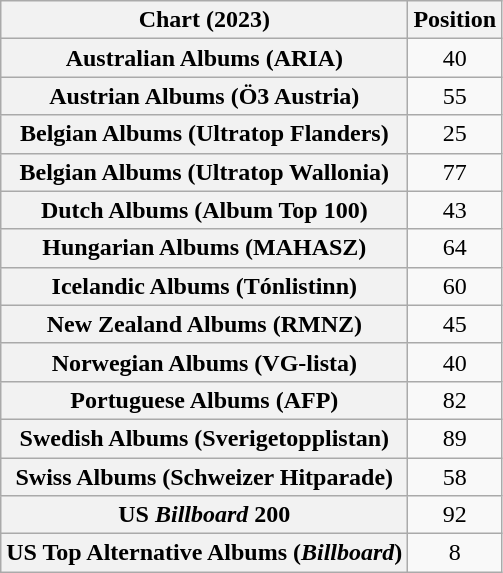<table class="wikitable sortable plainrowheaders" style="text-align:center">
<tr>
<th scope="col">Chart (2023)</th>
<th scope="col">Position</th>
</tr>
<tr>
<th scope="row">Australian Albums (ARIA)</th>
<td>40</td>
</tr>
<tr>
<th scope="row">Austrian Albums (Ö3 Austria)</th>
<td>55</td>
</tr>
<tr>
<th scope="row">Belgian Albums (Ultratop Flanders)</th>
<td>25</td>
</tr>
<tr>
<th scope="row">Belgian Albums (Ultratop Wallonia)</th>
<td>77</td>
</tr>
<tr>
<th scope="row">Dutch Albums (Album Top 100)</th>
<td>43</td>
</tr>
<tr>
<th scope="row">Hungarian Albums (MAHASZ)</th>
<td>64</td>
</tr>
<tr>
<th scope="row">Icelandic Albums (Tónlistinn)</th>
<td>60</td>
</tr>
<tr>
<th scope="row">New Zealand Albums (RMNZ)</th>
<td>45</td>
</tr>
<tr>
<th scope="row">Norwegian Albums (VG-lista)</th>
<td>40</td>
</tr>
<tr>
<th scope="row">Portuguese Albums (AFP)</th>
<td>82</td>
</tr>
<tr>
<th scope="row">Swedish Albums (Sverigetopplistan)</th>
<td>89</td>
</tr>
<tr>
<th scope="row">Swiss Albums (Schweizer Hitparade)</th>
<td>58</td>
</tr>
<tr>
<th scope="row">US <em>Billboard</em> 200</th>
<td>92</td>
</tr>
<tr>
<th scope="row">US Top Alternative Albums (<em>Billboard</em>)</th>
<td>8</td>
</tr>
</table>
